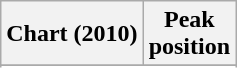<table class="wikitable plainrowheaders sortable" style="text-align:center;">
<tr>
<th scope="col">Chart (2010)</th>
<th scope="col">Peak<br>position</th>
</tr>
<tr>
</tr>
<tr>
</tr>
</table>
